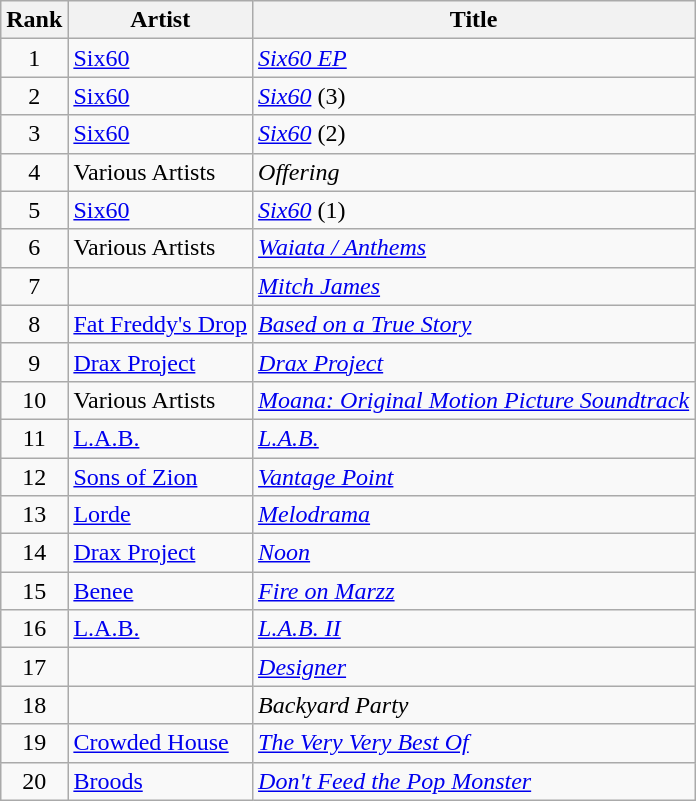<table class="wikitable sortable">
<tr>
<th>Rank</th>
<th>Artist</th>
<th>Title</th>
</tr>
<tr>
<td align="center">1</td>
<td><a href='#'>Six60</a></td>
<td><em><a href='#'>Six60 EP</a></em></td>
</tr>
<tr>
<td align="center">2</td>
<td><a href='#'>Six60</a></td>
<td><em><a href='#'>Six60</a></em> (3)</td>
</tr>
<tr>
<td align="center">3</td>
<td><a href='#'>Six60</a></td>
<td><em><a href='#'>Six60</a></em> (2)</td>
</tr>
<tr>
<td align="center">4</td>
<td>Various Artists</td>
<td><em>Offering</em></td>
</tr>
<tr>
<td align="center">5</td>
<td><a href='#'>Six60</a></td>
<td><em><a href='#'>Six60</a></em> (1)</td>
</tr>
<tr>
<td align="center">6</td>
<td>Various Artists</td>
<td><em><a href='#'>Waiata / Anthems</a></em></td>
</tr>
<tr>
<td align="center">7</td>
<td></td>
<td><em><a href='#'>Mitch James</a></em></td>
</tr>
<tr>
<td align="center">8</td>
<td><a href='#'>Fat Freddy's Drop</a></td>
<td><em><a href='#'>Based on a True Story</a></em></td>
</tr>
<tr>
<td align="center">9</td>
<td><a href='#'>Drax Project</a></td>
<td><em><a href='#'>Drax Project</a></em></td>
</tr>
<tr>
<td align="center">10</td>
<td>Various Artists</td>
<td><em><a href='#'>Moana: Original Motion Picture Soundtrack</a></em></td>
</tr>
<tr>
<td align="center">11</td>
<td><a href='#'>L.A.B.</a></td>
<td><em><a href='#'>L.A.B.</a></em></td>
</tr>
<tr>
<td align="center">12</td>
<td><a href='#'>Sons of Zion</a></td>
<td><em><a href='#'>Vantage Point</a></em></td>
</tr>
<tr>
<td align="center">13</td>
<td><a href='#'>Lorde</a></td>
<td><em><a href='#'>Melodrama</a></em></td>
</tr>
<tr>
<td align="center">14</td>
<td><a href='#'>Drax Project</a></td>
<td><em><a href='#'>Noon</a></em></td>
</tr>
<tr>
<td align="center">15</td>
<td><a href='#'>Benee</a></td>
<td><em><a href='#'>Fire on Marzz</a></em></td>
</tr>
<tr>
<td align="center">16</td>
<td><a href='#'>L.A.B.</a></td>
<td><em><a href='#'>L.A.B. II</a></em></td>
</tr>
<tr>
<td align="center">17</td>
<td></td>
<td><em><a href='#'>Designer</a></em></td>
</tr>
<tr>
<td align="center">18</td>
<td></td>
<td><em>Backyard Party</em></td>
</tr>
<tr>
<td align="center">19</td>
<td><a href='#'>Crowded House</a></td>
<td><em><a href='#'>The Very Very Best Of</a></em></td>
</tr>
<tr>
<td align="center">20</td>
<td><a href='#'>Broods</a></td>
<td><em><a href='#'>Don't Feed the Pop Monster</a></em></td>
</tr>
</table>
